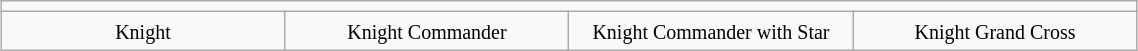<table class="wikitable" style="margin-left: auto; margin-right: auto; border: none; width:60%;">
<tr>
<td colspan="4" style="text-align:center;"></td>
</tr>
<tr>
<td style="vertical-align:top; width:20%; text-align:center;"><small>Knight</small></td>
<td style="vertical-align:top; width:20%; text-align:center;"><small>Knight Commander</small></td>
<td style="vertical-align:top; width:20%; text-align:center;"><small>Knight Commander with Star</small></td>
<td style="vertical-align:top; width:20%; text-align:center;"><small>Knight Grand Cross</small></td>
</tr>
</table>
